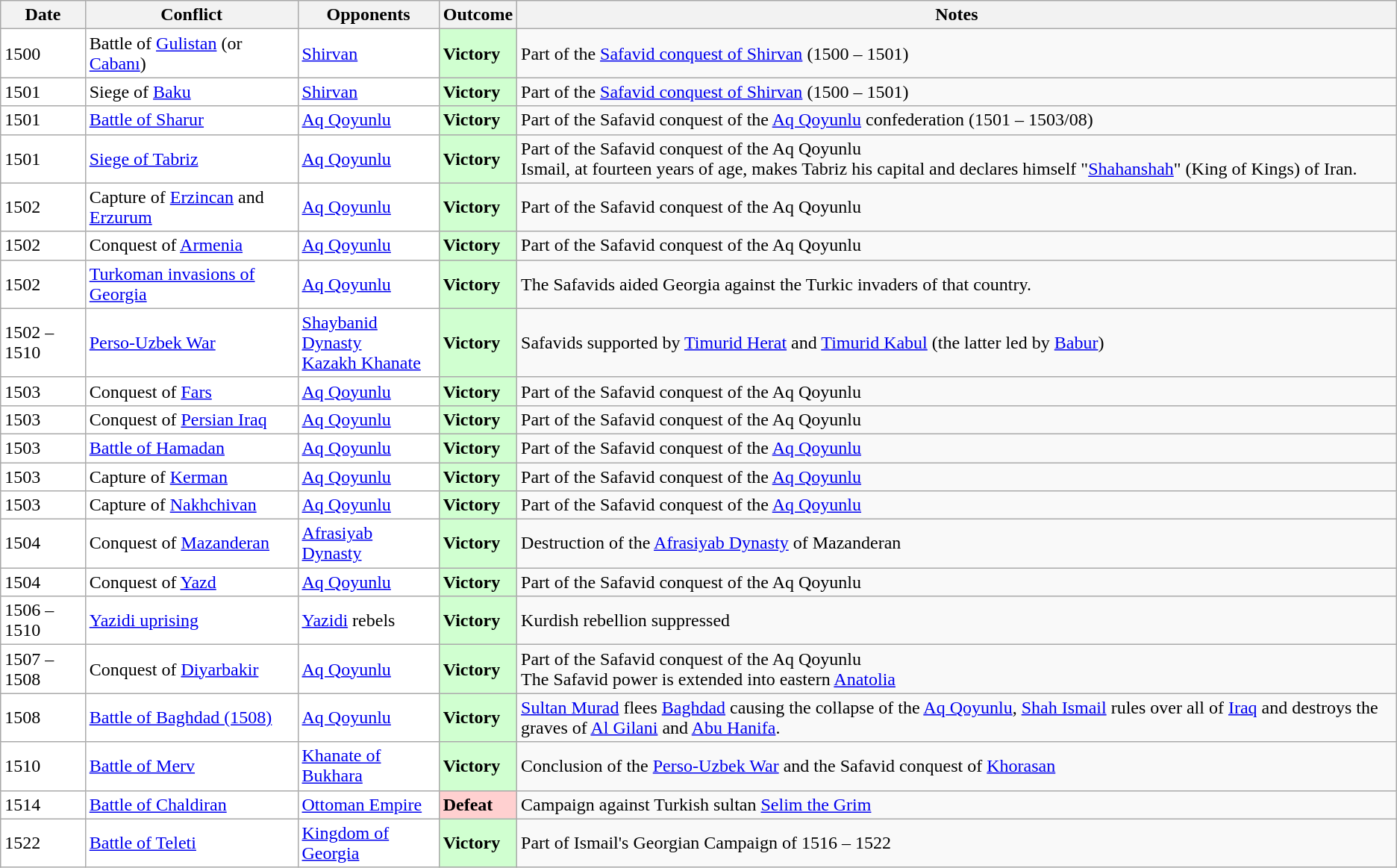<table class="wikitable">
<tr>
<th>Date</th>
<th>Conflict</th>
<th>Opponents</th>
<th>Outcome</th>
<th>Notes</th>
</tr>
<tr>
<td style="background:#ffffff">1500</td>
<td style="background:#ffffff">Battle of <a href='#'>Gulistan</a> (or <a href='#'>Cabanı</a>)</td>
<td style="background:#ffffff"><a href='#'>Shirvan</a></td>
<td style="background:#D0FFD0"><strong>Victory</strong></td>
<td>Part of the <a href='#'>Safavid conquest of Shirvan</a> (1500 – 1501)</td>
</tr>
<tr>
<td style="background:#ffffff">1501</td>
<td style="background:#ffffff">Siege of <a href='#'>Baku</a></td>
<td style="background:#ffffff"><a href='#'>Shirvan</a></td>
<td style="background:#D0FFD0"><strong>Victory</strong></td>
<td>Part of the <a href='#'>Safavid conquest of Shirvan</a> (1500 – 1501)</td>
</tr>
<tr>
<td style="background:#ffffff">1501</td>
<td style="background:#ffffff"><a href='#'>Battle of Sharur</a></td>
<td style="background:#ffffff"><a href='#'>Aq Qoyunlu</a></td>
<td style="background:#D0FFD0"><strong>Victory</strong></td>
<td>Part of the Safavid conquest of the <a href='#'>Aq Qoyunlu</a> confederation (1501 – 1503/08)</td>
</tr>
<tr>
<td style="background:#ffffff">1501</td>
<td style="background:#ffffff"><a href='#'>Siege of Tabriz</a></td>
<td style="background:#ffffff"><a href='#'>Aq Qoyunlu</a></td>
<td style="background:#D0FFD0"><strong>Victory</strong></td>
<td>Part of the Safavid conquest of the Aq Qoyunlu<br>Ismail, at fourteen years of age, makes Tabriz his capital and declares himself "<a href='#'>Shahanshah</a>" (King of Kings) of Iran.</td>
</tr>
<tr>
<td style="background:#ffffff">1502</td>
<td style="background:#ffffff">Capture of <a href='#'>Erzincan</a> and <a href='#'>Erzurum</a></td>
<td style="background:#ffffff"><a href='#'>Aq Qoyunlu</a></td>
<td style="background:#D0FFD0"><strong>Victory</strong></td>
<td>Part of the Safavid conquest of the Aq Qoyunlu</td>
</tr>
<tr>
<td style="background:#ffffff">1502</td>
<td style="background:#ffffff">Conquest of <a href='#'>Armenia</a></td>
<td style="background:#ffffff"><a href='#'>Aq Qoyunlu</a></td>
<td style="background:#D0FFD0"><strong>Victory</strong></td>
<td>Part of the Safavid conquest of the Aq Qoyunlu</td>
</tr>
<tr>
<td style="background:#ffffff">1502</td>
<td style="background:#ffffff"><a href='#'>Turkoman invasions of Georgia</a></td>
<td style="background:#ffffff"><a href='#'>Aq Qoyunlu</a></td>
<td style="background:#D0FFD0"><strong>Victory</strong></td>
<td>The Safavids aided Georgia against the Turkic invaders of that country.</td>
</tr>
<tr>
<td style="background:#ffffff">1502 – 1510</td>
<td style="background:#ffffff"><a href='#'>Perso-Uzbek War</a></td>
<td style="background:#ffffff"><a href='#'>Shaybanid Dynasty</a><br><a href='#'>Kazakh Khanate</a></td>
<td style="background:#D0FFD0"><strong>Victory</strong></td>
<td>Safavids supported by <a href='#'>Timurid Herat</a> and <a href='#'>Timurid Kabul</a> (the latter led by <a href='#'>Babur</a>)</td>
</tr>
<tr>
<td style="background:#ffffff">1503</td>
<td style="background:#ffffff">Conquest of <a href='#'>Fars</a></td>
<td style="background:#ffffff"><a href='#'>Aq Qoyunlu</a></td>
<td style="background:#D0FFD0"><strong>Victory</strong></td>
<td>Part of the Safavid conquest of the Aq Qoyunlu</td>
</tr>
<tr>
<td style="background:#ffffff">1503</td>
<td style="background:#ffffff">Conquest of <a href='#'>Persian Iraq</a></td>
<td style="background:#ffffff"><a href='#'>Aq Qoyunlu</a></td>
<td style="background:#D0FFD0"><strong>Victory</strong></td>
<td>Part of the Safavid conquest of the Aq Qoyunlu</td>
</tr>
<tr>
<td style="background:#ffffff">1503</td>
<td style="background:#ffffff"><a href='#'>Battle of Hamadan</a></td>
<td style="background:#ffffff"><a href='#'>Aq Qoyunlu</a></td>
<td style="background:#D0FFD0"><strong>Victory</strong></td>
<td>Part of the Safavid conquest of the <a href='#'>Aq Qoyunlu</a></td>
</tr>
<tr>
<td style="background:#ffffff">1503</td>
<td style="background:#ffffff">Capture of <a href='#'>Kerman</a></td>
<td style="background:#ffffff"><a href='#'>Aq Qoyunlu</a></td>
<td style="background:#D0FFD0"><strong>Victory</strong></td>
<td>Part of the Safavid conquest of the <a href='#'>Aq Qoyunlu</a></td>
</tr>
<tr>
<td style="background:#ffffff">1503</td>
<td style="background:#ffffff">Capture of <a href='#'>Nakhchivan</a></td>
<td style="background:#ffffff"><a href='#'>Aq Qoyunlu</a></td>
<td style="background:#D0FFD0"><strong>Victory</strong></td>
<td>Part of the Safavid conquest of the <a href='#'>Aq Qoyunlu</a></td>
</tr>
<tr>
<td style="background:#ffffff">1504</td>
<td style="background:#ffffff">Conquest of <a href='#'>Mazanderan</a></td>
<td style="background:#ffffff"><a href='#'>Afrasiyab Dynasty</a></td>
<td style="background:#D0FFD0"><strong>Victory</strong></td>
<td>Destruction of the <a href='#'>Afrasiyab Dynasty</a> of Mazanderan</td>
</tr>
<tr>
<td style="background:#ffffff">1504</td>
<td style="background:#ffffff">Conquest of <a href='#'>Yazd</a></td>
<td style="background:#ffffff"><a href='#'>Aq Qoyunlu</a></td>
<td style="background:#D0FFD0"><strong>Victory</strong></td>
<td>Part of the Safavid conquest of the Aq Qoyunlu</td>
</tr>
<tr>
<td style="background:#ffffff">1506 – 1510</td>
<td style="background:#ffffff"><a href='#'>Yazidi uprising</a></td>
<td style="background:#ffffff"><a href='#'>Yazidi</a> rebels</td>
<td style="background:#D0FFD0"><strong>Victory</strong></td>
<td>Kurdish rebellion suppressed</td>
</tr>
<tr>
<td style="background:#ffffff">1507 – 1508</td>
<td style="background:#ffffff">Conquest of <a href='#'>Diyarbakir</a></td>
<td style="background:#ffffff"><a href='#'>Aq Qoyunlu</a></td>
<td style="background:#D0FFD0"><strong>Victory</strong></td>
<td>Part of the Safavid conquest of the Aq Qoyunlu<br>The Safavid power is extended into eastern <a href='#'>Anatolia</a></td>
</tr>
<tr>
<td style="background:#ffffff">1508</td>
<td style="background:#ffffff"><a href='#'>Battle of Baghdad (1508)</a></td>
<td style="background:#ffffff"><a href='#'>Aq Qoyunlu</a></td>
<td style="background:#D0FFD0"><strong>Victory</strong></td>
<td><a href='#'>Sultan Murad</a> flees <a href='#'>Baghdad</a>  causing the  collapse of the <a href='#'>Aq Qoyunlu</a>, <a href='#'>Shah Ismail</a> rules over all of <a href='#'>Iraq</a> and destroys the graves of <a href='#'>Al Gilani</a> and <a href='#'>Abu Hanifa</a>.</td>
</tr>
<tr>
<td style="background:#ffffff">1510</td>
<td style="background:#ffffff"><a href='#'>Battle of Merv</a></td>
<td style="background:#ffffff"><a href='#'>Khanate of Bukhara</a></td>
<td style="background:#D0FFD0"><strong>Victory</strong></td>
<td>Conclusion of the <a href='#'>Perso-Uzbek War</a> and the Safavid conquest of <a href='#'>Khorasan</a></td>
</tr>
<tr>
<td style="background:#ffffff">1514</td>
<td style="background:#ffffff"><a href='#'>Battle of Chaldiran</a></td>
<td style="background:#ffffff"><a href='#'>Ottoman Empire</a></td>
<td style="background:#FFD0D0"><strong>Defeat</strong></td>
<td>Campaign against Turkish sultan <a href='#'>Selim the Grim</a></td>
</tr>
<tr>
<td style="background:#ffffff">1522</td>
<td style="background:#ffffff"><a href='#'>Battle of Teleti</a></td>
<td style="background:#ffffff"><a href='#'>Kingdom of Georgia</a></td>
<td style="background:#D0FFD0"><strong>Victory</strong></td>
<td>Part of Ismail's Georgian Campaign of 1516 – 1522</td>
</tr>
</table>
